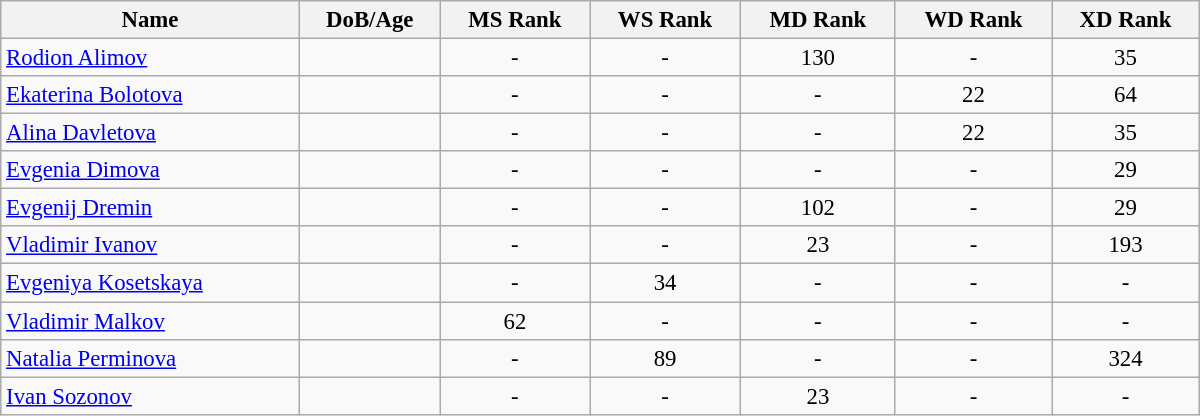<table class="wikitable"  style="width:800px; font-size:95%; text-align:center">
<tr>
<th align="left">Name</th>
<th align="left">DoB/Age</th>
<th align="left">MS Rank</th>
<th align="left">WS Rank</th>
<th align="left">MD Rank</th>
<th align="left">WD Rank</th>
<th align="left">XD Rank</th>
</tr>
<tr>
<td align="left"><a href='#'>Rodion Alimov</a></td>
<td align="left"></td>
<td>-</td>
<td>-</td>
<td>130</td>
<td>-</td>
<td>35</td>
</tr>
<tr>
<td align="left"><a href='#'>Ekaterina Bolotova</a></td>
<td align="left"></td>
<td>-</td>
<td>-</td>
<td>-</td>
<td>22</td>
<td>64</td>
</tr>
<tr>
<td align="left"><a href='#'>Alina Davletova</a></td>
<td align="left"></td>
<td>-</td>
<td>-</td>
<td>-</td>
<td>22</td>
<td>35</td>
</tr>
<tr>
<td align="left"><a href='#'>Evgenia Dimova</a></td>
<td align="left"></td>
<td>-</td>
<td>-</td>
<td>-</td>
<td>-</td>
<td>29</td>
</tr>
<tr>
<td align="left"><a href='#'>Evgenij Dremin</a></td>
<td align="left"></td>
<td>-</td>
<td>-</td>
<td>102</td>
<td>-</td>
<td>29</td>
</tr>
<tr>
<td align="left"><a href='#'>Vladimir Ivanov</a></td>
<td align="left"></td>
<td>-</td>
<td>-</td>
<td>23</td>
<td>-</td>
<td>193</td>
</tr>
<tr>
<td align="left"><a href='#'>Evgeniya Kosetskaya</a></td>
<td align="left"></td>
<td>-</td>
<td>34</td>
<td>-</td>
<td>-</td>
<td>-</td>
</tr>
<tr>
<td align="left"><a href='#'>Vladimir Malkov</a></td>
<td align="left"></td>
<td>62</td>
<td>-</td>
<td>-</td>
<td>-</td>
<td>-</td>
</tr>
<tr>
<td align="left"><a href='#'>Natalia Perminova</a></td>
<td align="left"></td>
<td>-</td>
<td>89</td>
<td>-</td>
<td>-</td>
<td>324</td>
</tr>
<tr>
<td align="left"><a href='#'>Ivan Sozonov</a></td>
<td align="left"></td>
<td>-</td>
<td>-</td>
<td>23</td>
<td>-</td>
<td>-</td>
</tr>
</table>
